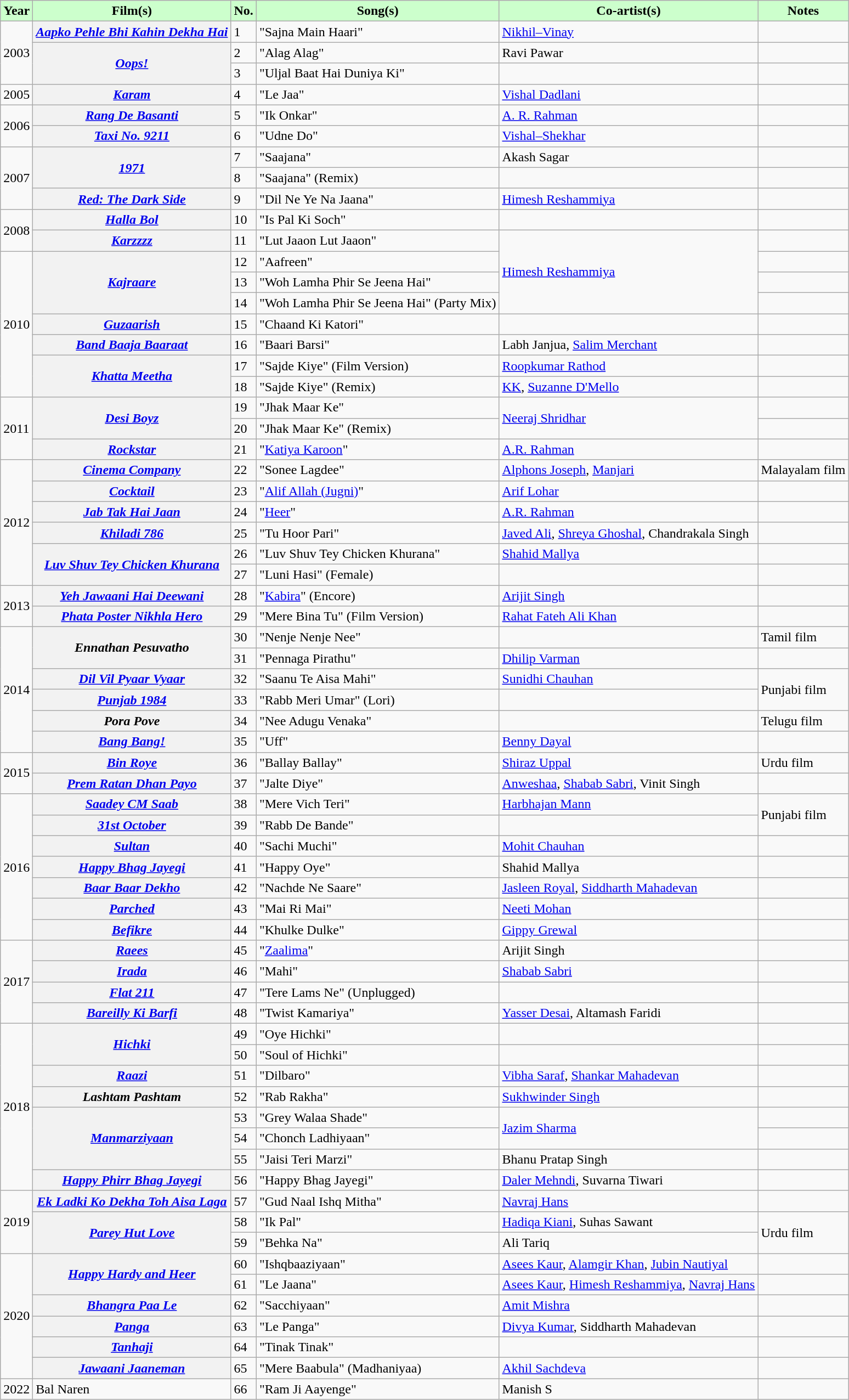<table class="wikitable plainrowheaders">
<tr>
<th scope="col"style="background:#cfc; text-align:center;">Year</th>
<th scope="col"style="background:#cfc; text-align:center;">Film(s)</th>
<th scope="col"style="background:#cfc; text-align:center;">No.</th>
<th scope="col"style="background:#cfc; text-align:center;">Song(s)</th>
<th scope="col"style="background:#cfc; text-align:center;">Co-artist(s)</th>
<th scope="col"style="background:#cfc; text-align:center;">Notes</th>
</tr>
<tr>
<td rowspan="3">2003</td>
<th scope="row"><em><a href='#'>Aapko Pehle Bhi Kahin Dekha Hai</a></em></th>
<td>1</td>
<td>"Sajna Main Haari"</td>
<td><a href='#'>Nikhil–Vinay</a></td>
<td></td>
</tr>
<tr>
<th scope="row" rowspan="2"><em><a href='#'>Oops!</a></em></th>
<td>2</td>
<td>"Alag Alag"</td>
<td>Ravi Pawar</td>
<td></td>
</tr>
<tr>
<td>3</td>
<td>"Uljal Baat Hai Duniya Ki"</td>
<td></td>
<td></td>
</tr>
<tr>
<td>2005</td>
<th scope="row"><em><a href='#'>Karam</a></em></th>
<td>4</td>
<td>"Le Jaa"</td>
<td><a href='#'>Vishal Dadlani</a></td>
<td></td>
</tr>
<tr>
<td rowspan="2">2006</td>
<th scope="row"><em><a href='#'>Rang De Basanti</a></em></th>
<td>5</td>
<td>"Ik Onkar"</td>
<td><a href='#'>A. R. Rahman</a></td>
<td></td>
</tr>
<tr>
<th scope="row"><em><a href='#'>Taxi No. 9211</a></em></th>
<td>6</td>
<td>"Udne Do"</td>
<td><a href='#'>Vishal–Shekhar</a></td>
<td></td>
</tr>
<tr>
<td rowspan="3">2007</td>
<th scope="row" rowspan="2"><em><a href='#'>1971</a></em></th>
<td>7</td>
<td>"Saajana"</td>
<td>Akash Sagar</td>
<td></td>
</tr>
<tr>
<td>8</td>
<td>"Saajana" (Remix)</td>
<td></td>
<td></td>
</tr>
<tr>
<th scope="row"><em><a href='#'>Red: The Dark Side</a></em></th>
<td>9</td>
<td>"Dil Ne Ye Na Jaana"</td>
<td><a href='#'>Himesh Reshammiya</a></td>
<td></td>
</tr>
<tr>
<td rowspan="2">2008</td>
<th scope="row"><em><a href='#'>Halla Bol</a></em></th>
<td>10</td>
<td>"Is Pal Ki Soch"</td>
<td></td>
<td></td>
</tr>
<tr>
<th scope="row"><em><a href='#'>Karzzzz</a></em></th>
<td>11</td>
<td>"Lut Jaaon Lut Jaaon"</td>
<td rowspan="4"><a href='#'>Himesh Reshammiya</a></td>
<td></td>
</tr>
<tr>
<td rowspan="7">2010</td>
<th scope="row" rowspan="3"><em><a href='#'>Kajraare</a></em></th>
<td>12</td>
<td>"Aafreen"</td>
<td></td>
</tr>
<tr>
<td>13</td>
<td>"Woh Lamha Phir Se Jeena Hai"</td>
<td></td>
</tr>
<tr>
<td>14</td>
<td>"Woh Lamha Phir Se Jeena Hai" (Party Mix)</td>
<td></td>
</tr>
<tr>
<th scope="row"><em><a href='#'>Guzaarish</a></em></th>
<td>15</td>
<td>"Chaand Ki Katori"</td>
<td></td>
<td></td>
</tr>
<tr>
<th scope="row"><em><a href='#'>Band Baaja Baaraat</a></em></th>
<td>16</td>
<td>"Baari Barsi"</td>
<td>Labh Janjua, <a href='#'>Salim Merchant</a></td>
<td></td>
</tr>
<tr>
<th scope="row" rowspan="2"><em><a href='#'>Khatta Meetha</a></em></th>
<td>17</td>
<td>"Sajde Kiye" (Film Version)</td>
<td><a href='#'>Roopkumar Rathod</a></td>
<td></td>
</tr>
<tr>
<td>18</td>
<td>"Sajde Kiye" (Remix)</td>
<td><a href='#'>KK</a>, <a href='#'>Suzanne D'Mello</a></td>
<td></td>
</tr>
<tr>
<td rowspan="3">2011</td>
<th scope="row" rowspan="2"><em><a href='#'>Desi Boyz</a></em></th>
<td>19</td>
<td>"Jhak Maar Ke"</td>
<td rowspan="2"><a href='#'>Neeraj Shridhar</a></td>
<td></td>
</tr>
<tr>
<td>20</td>
<td>"Jhak Maar Ke" (Remix)</td>
<td></td>
</tr>
<tr>
<th scope="row"><em><a href='#'>Rockstar</a></em></th>
<td>21</td>
<td>"<a href='#'>Katiya Karoon</a>"</td>
<td><a href='#'>A.R. Rahman</a></td>
<td></td>
</tr>
<tr>
<td rowspan="6">2012</td>
<th scope="row"><em><a href='#'>Cinema Company</a></em></th>
<td>22</td>
<td>"Sonee Lagdee"</td>
<td><a href='#'>Alphons Joseph</a>, <a href='#'>Manjari</a></td>
<td>Malayalam film</td>
</tr>
<tr>
<th scope="row"><em><a href='#'>Cocktail</a></em></th>
<td>23</td>
<td>"<a href='#'>Alif Allah (Jugni)</a>"</td>
<td><a href='#'>Arif Lohar</a></td>
<td></td>
</tr>
<tr>
<th scope="row"><em><a href='#'>Jab Tak Hai Jaan</a></em></th>
<td>24</td>
<td>"<a href='#'>Heer</a>"</td>
<td><a href='#'>A.R. Rahman</a></td>
<td></td>
</tr>
<tr>
<th scope="row"><em><a href='#'>Khiladi 786</a></em></th>
<td>25</td>
<td>"Tu Hoor Pari"</td>
<td><a href='#'>Javed Ali</a>, <a href='#'>Shreya Ghoshal</a>, Chandrakala Singh</td>
<td></td>
</tr>
<tr>
<th scope="row" rowspan="2"><em><a href='#'>Luv Shuv Tey Chicken Khurana</a></em></th>
<td>26</td>
<td>"Luv Shuv Tey Chicken Khurana"</td>
<td><a href='#'>Shahid Mallya</a></td>
<td></td>
</tr>
<tr>
<td>27</td>
<td>"Luni Hasi" (Female)</td>
<td></td>
<td></td>
</tr>
<tr>
<td rowspan="2">2013</td>
<th scope="row"><em><a href='#'>Yeh Jawaani Hai Deewani</a></em></th>
<td>28</td>
<td>"<a href='#'>Kabira</a>" (Encore)</td>
<td><a href='#'>Arijit Singh</a></td>
<td></td>
</tr>
<tr>
<th scope="row"><em><a href='#'>Phata Poster Nikhla Hero</a></em></th>
<td>29</td>
<td>"Mere Bina Tu" (Film Version)</td>
<td><a href='#'>Rahat Fateh Ali Khan</a></td>
<td></td>
</tr>
<tr>
<td rowspan="6">2014</td>
<th scope="row" rowspan="2"><em>Ennathan Pesuvatho</em></th>
<td>30</td>
<td>"Nenje Nenje Nee"</td>
<td></td>
<td>Tamil film</td>
</tr>
<tr>
<td>31</td>
<td>"Pennaga Pirathu"</td>
<td><a href='#'>Dhilip Varman</a></td>
<td></td>
</tr>
<tr>
<th scope="row"><em><a href='#'>Dil Vil Pyaar Vyaar</a></em></th>
<td>32</td>
<td>"Saanu Te Aisa Mahi"</td>
<td><a href='#'>Sunidhi Chauhan</a></td>
<td rowspan="2">Punjabi film</td>
</tr>
<tr>
<th scope="row"><em><a href='#'>Punjab 1984</a></em></th>
<td>33</td>
<td>"Rabb Meri Umar" (Lori)</td>
<td></td>
</tr>
<tr>
<th scope="row"><em>Pora Pove</em></th>
<td>34</td>
<td>"Nee Adugu Venaka"</td>
<td></td>
<td>Telugu film</td>
</tr>
<tr>
<th scope="row"><em><a href='#'>Bang Bang!</a></em></th>
<td>35</td>
<td>"Uff"</td>
<td><a href='#'>Benny Dayal</a></td>
<td></td>
</tr>
<tr>
<td rowspan="2">2015</td>
<th scope="row"><em><a href='#'>Bin Roye</a></em></th>
<td>36</td>
<td>"Ballay Ballay"</td>
<td><a href='#'>Shiraz Uppal</a></td>
<td>Urdu film</td>
</tr>
<tr>
<th scope="row"><em><a href='#'>Prem Ratan Dhan Payo</a></em></th>
<td>37</td>
<td>"Jalte Diye"</td>
<td><a href='#'>Anweshaa</a>, <a href='#'>Shabab Sabri</a>, Vinit Singh</td>
<td></td>
</tr>
<tr>
<td rowspan="7">2016</td>
<th scope="row"><em><a href='#'>Saadey CM Saab</a></em></th>
<td>38</td>
<td>"Mere Vich Teri"</td>
<td><a href='#'>Harbhajan Mann</a></td>
<td rowspan="2">Punjabi film</td>
</tr>
<tr>
<th scope="row"><em><a href='#'>31st October</a></em></th>
<td>39</td>
<td>"Rabb De Bande"</td>
<td></td>
</tr>
<tr>
<th scope="row"><em><a href='#'>Sultan</a></em></th>
<td>40</td>
<td>"Sachi Muchi"</td>
<td><a href='#'>Mohit Chauhan</a></td>
<td></td>
</tr>
<tr>
<th scope="row"><em><a href='#'>Happy Bhag Jayegi</a></em></th>
<td>41</td>
<td>"Happy Oye"</td>
<td>Shahid Mallya</td>
<td></td>
</tr>
<tr>
<th scope="row"><em><a href='#'>Baar Baar Dekho</a></em></th>
<td>42</td>
<td>"Nachde Ne Saare"</td>
<td><a href='#'>Jasleen Royal</a>, <a href='#'>Siddharth Mahadevan</a></td>
<td></td>
</tr>
<tr>
<th scope="row"><em><a href='#'>Parched</a></em></th>
<td>43</td>
<td>"Mai Ri Mai"</td>
<td><a href='#'>Neeti Mohan</a></td>
<td></td>
</tr>
<tr>
<th scope="row"><em><a href='#'>Befikre</a></em></th>
<td>44</td>
<td>"Khulke Dulke"</td>
<td><a href='#'>Gippy Grewal</a></td>
<td></td>
</tr>
<tr>
<td rowspan="4">2017</td>
<th scope="row"><em><a href='#'>Raees</a></em></th>
<td>45</td>
<td>"<a href='#'>Zaalima</a>"</td>
<td>Arijit Singh</td>
<td></td>
</tr>
<tr>
<th scope="row"><em><a href='#'>Irada</a></em></th>
<td>46</td>
<td>"Mahi"</td>
<td><a href='#'>Shabab Sabri</a></td>
<td></td>
</tr>
<tr>
<th scope="row"><em><a href='#'>Flat 211</a></em></th>
<td>47</td>
<td>"Tere Lams Ne" (Unplugged)</td>
<td></td>
<td></td>
</tr>
<tr>
<th scope="row"><em><a href='#'>Bareilly Ki Barfi</a></em></th>
<td>48</td>
<td>"Twist Kamariya"</td>
<td><a href='#'>Yasser Desai</a>, Altamash Faridi</td>
<td></td>
</tr>
<tr>
<td rowspan="8">2018</td>
<th scope="row" rowspan="2"><em><a href='#'>Hichki</a></em></th>
<td>49</td>
<td>"Oye Hichki"</td>
<td></td>
<td></td>
</tr>
<tr>
<td>50</td>
<td>"Soul of Hichki"</td>
<td></td>
<td></td>
</tr>
<tr>
<th scope="row"><em><a href='#'>Raazi</a></em></th>
<td>51</td>
<td>"Dilbaro"</td>
<td><a href='#'>Vibha Saraf</a>, <a href='#'>Shankar Mahadevan</a></td>
<td></td>
</tr>
<tr>
<th scope="row"><em>Lashtam Pashtam</em></th>
<td>52</td>
<td>"Rab Rakha"</td>
<td><a href='#'>Sukhwinder Singh</a></td>
<td></td>
</tr>
<tr>
<th scope="row" rowspan="3"><em><a href='#'>Manmarziyaan</a></em></th>
<td>53</td>
<td>"Grey Walaa Shade"</td>
<td rowspan="2"><a href='#'>Jazim Sharma</a></td>
<td></td>
</tr>
<tr>
<td>54</td>
<td>"Chonch Ladhiyaan"</td>
<td></td>
</tr>
<tr>
<td>55</td>
<td>"Jaisi Teri Marzi"</td>
<td>Bhanu Pratap Singh</td>
<td></td>
</tr>
<tr>
<th scope="row"><em><a href='#'>Happy Phirr Bhag Jayegi</a></em></th>
<td>56</td>
<td>"Happy Bhag Jayegi"</td>
<td><a href='#'>Daler Mehndi</a>, Suvarna Tiwari</td>
<td></td>
</tr>
<tr>
<td rowspan="3">2019</td>
<th scope="row"><em><a href='#'>Ek Ladki Ko Dekha Toh Aisa Laga</a></em></th>
<td>57</td>
<td>"Gud Naal Ishq Mitha"</td>
<td><a href='#'>Navraj Hans</a></td>
<td></td>
</tr>
<tr>
<th scope="row" rowspan="2"><em><a href='#'>Parey Hut Love</a></em></th>
<td>58</td>
<td>"Ik Pal"</td>
<td><a href='#'>Hadiqa Kiani</a>, Suhas Sawant</td>
<td rowspan="2">Urdu film</td>
</tr>
<tr>
<td>59</td>
<td>"Behka Na"</td>
<td>Ali Tariq</td>
</tr>
<tr>
<td rowspan="6">2020</td>
<th scope="row" rowspan="2"><em><a href='#'>Happy Hardy and Heer</a></em></th>
<td>60</td>
<td>"Ishqbaaziyaan"</td>
<td><a href='#'>Asees Kaur</a>, <a href='#'>Alamgir Khan</a>, <a href='#'>Jubin Nautiyal</a></td>
<td></td>
</tr>
<tr>
<td>61</td>
<td>"Le Jaana"</td>
<td><a href='#'>Asees Kaur</a>, <a href='#'>Himesh Reshammiya</a>, <a href='#'>Navraj Hans</a></td>
<td></td>
</tr>
<tr>
<th scope="row"><em><a href='#'>Bhangra Paa Le</a></em></th>
<td>62</td>
<td>"Sacchiyaan"</td>
<td><a href='#'>Amit Mishra</a></td>
<td></td>
</tr>
<tr>
<th scope="row"><em><a href='#'>Panga</a></em></th>
<td>63</td>
<td>"Le Panga"</td>
<td><a href='#'>Divya Kumar</a>, Siddharth Mahadevan</td>
<td></td>
</tr>
<tr>
<th scope="row"><em><a href='#'>Tanhaji</a></em></th>
<td>64</td>
<td>"Tinak Tinak"</td>
<td></td>
<td></td>
</tr>
<tr>
<th scope="row"><em><a href='#'>Jawaani Jaaneman</a></em></th>
<td>65</td>
<td>"Mere Baabula" (Madhaniyaa)</td>
<td><a href='#'>Akhil Sachdeva</a></td>
<td></td>
</tr>
<tr>
<td>2022</td>
<td>Bal Naren</td>
<td>66</td>
<td>"Ram Ji Aayenge"</td>
<td>Manish S</td>
<td></td>
</tr>
</table>
